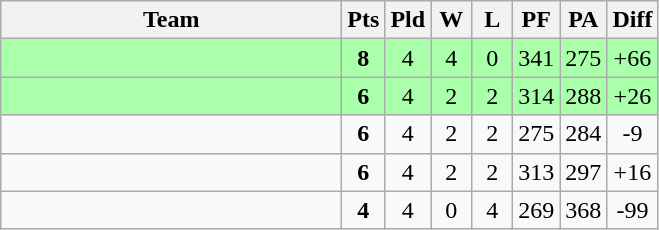<table class=wikitable style="text-align:center">
<tr>
<th width=220>Team</th>
<th width=20>Pts</th>
<th width=20>Pld</th>
<th width=20>W</th>
<th width=20>L</th>
<th width=20>PF</th>
<th width=20>PA</th>
<th width=25>Diff</th>
</tr>
<tr bgcolor=#aaffaa>
<td align=left></td>
<td><strong>8</strong></td>
<td>4</td>
<td>4</td>
<td>0</td>
<td>341</td>
<td>275</td>
<td>+66</td>
</tr>
<tr bgcolor=#aaffaa>
<td align=left></td>
<td><strong>6</strong></td>
<td>4</td>
<td>2</td>
<td>2</td>
<td>314</td>
<td>288</td>
<td>+26</td>
</tr>
<tr bgcolor=>
<td align=left></td>
<td><strong>6</strong></td>
<td>4</td>
<td>2</td>
<td>2</td>
<td>275</td>
<td>284</td>
<td>-9</td>
</tr>
<tr bgcolor=>
<td align=left></td>
<td><strong>6</strong></td>
<td>4</td>
<td>2</td>
<td>2</td>
<td>313</td>
<td>297</td>
<td>+16</td>
</tr>
<tr bgcolor=>
<td align=left></td>
<td><strong>4</strong></td>
<td>4</td>
<td>0</td>
<td>4</td>
<td>269</td>
<td>368</td>
<td>-99</td>
</tr>
</table>
